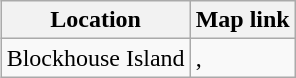<table class="wikitable" style="float: right;" border="1">
<tr>
<th>Location</th>
<th>Map link</th>
</tr>
<tr>
<td>Blockhouse Island</td>
<td>,</td>
</tr>
</table>
